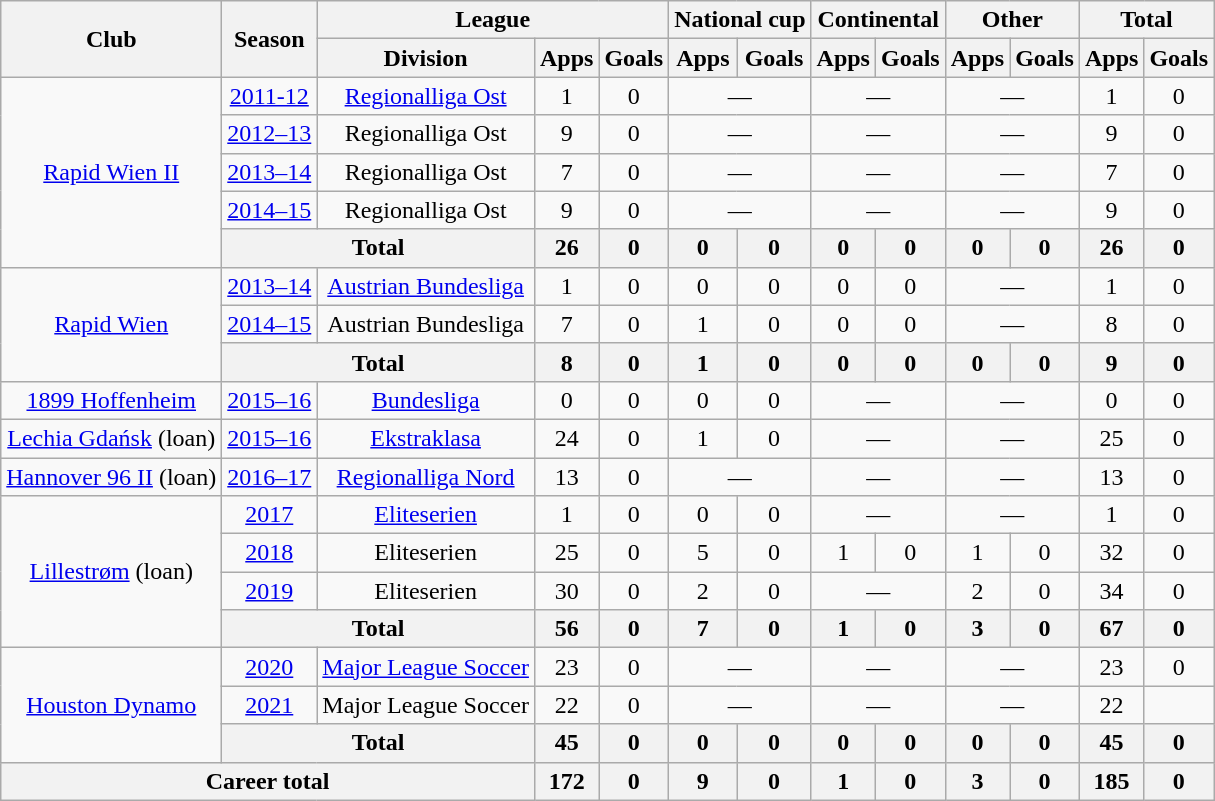<table class="wikitable" style="text-align:center">
<tr>
<th rowspan="2">Club</th>
<th rowspan="2">Season</th>
<th colspan="3">League</th>
<th colspan="2">National cup</th>
<th colspan="2">Continental</th>
<th colspan="2">Other</th>
<th colspan="2">Total</th>
</tr>
<tr>
<th>Division</th>
<th>Apps</th>
<th>Goals</th>
<th>Apps</th>
<th>Goals</th>
<th>Apps</th>
<th>Goals</th>
<th>Apps</th>
<th>Goals</th>
<th>Apps</th>
<th>Goals</th>
</tr>
<tr>
<td rowspan="5"><a href='#'>Rapid Wien II</a></td>
<td><a href='#'>2011-12</a></td>
<td><a href='#'>Regionalliga Ost</a></td>
<td>1</td>
<td>0</td>
<td colspan="2">—</td>
<td colspan="2">—</td>
<td colspan="2">—</td>
<td>1</td>
<td>0</td>
</tr>
<tr>
<td><a href='#'>2012–13</a></td>
<td>Regionalliga Ost</td>
<td>9</td>
<td>0</td>
<td colspan="2">—</td>
<td colspan="2">—</td>
<td colspan="2">—</td>
<td>9</td>
<td>0</td>
</tr>
<tr>
<td><a href='#'>2013–14</a></td>
<td>Regionalliga Ost</td>
<td>7</td>
<td>0</td>
<td colspan="2">—</td>
<td colspan="2">—</td>
<td colspan="2">—</td>
<td>7</td>
<td>0</td>
</tr>
<tr>
<td><a href='#'>2014–15</a></td>
<td>Regionalliga Ost</td>
<td>9</td>
<td>0</td>
<td colspan="2">—</td>
<td colspan="2">—</td>
<td colspan="2">—</td>
<td>9</td>
<td>0</td>
</tr>
<tr>
<th colspan="2">Total</th>
<th>26</th>
<th>0</th>
<th>0</th>
<th>0</th>
<th>0</th>
<th>0</th>
<th>0</th>
<th>0</th>
<th>26</th>
<th>0</th>
</tr>
<tr>
<td rowspan="3"><a href='#'>Rapid Wien</a></td>
<td><a href='#'>2013–14</a></td>
<td><a href='#'>Austrian Bundesliga</a></td>
<td>1</td>
<td>0</td>
<td>0</td>
<td>0</td>
<td>0</td>
<td>0</td>
<td colspan="2">—</td>
<td>1</td>
<td>0</td>
</tr>
<tr>
<td><a href='#'>2014–15</a></td>
<td>Austrian Bundesliga</td>
<td>7</td>
<td>0</td>
<td>1</td>
<td>0</td>
<td>0</td>
<td>0</td>
<td colspan="2">—</td>
<td>8</td>
<td>0</td>
</tr>
<tr>
<th colspan="2">Total</th>
<th>8</th>
<th>0</th>
<th>1</th>
<th>0</th>
<th>0</th>
<th>0</th>
<th>0</th>
<th>0</th>
<th>9</th>
<th>0</th>
</tr>
<tr>
<td><a href='#'>1899 Hoffenheim</a></td>
<td><a href='#'>2015–16</a></td>
<td><a href='#'>Bundesliga</a></td>
<td>0</td>
<td>0</td>
<td>0</td>
<td>0</td>
<td colspan="2">—</td>
<td colspan="2">—</td>
<td>0</td>
<td>0</td>
</tr>
<tr>
<td><a href='#'>Lechia Gdańsk</a> (loan)</td>
<td><a href='#'>2015–16</a></td>
<td><a href='#'>Ekstraklasa</a></td>
<td>24</td>
<td>0</td>
<td>1</td>
<td>0</td>
<td colspan="2">—</td>
<td colspan="2">—</td>
<td>25</td>
<td>0</td>
</tr>
<tr>
<td><a href='#'>Hannover 96 II</a> (loan)</td>
<td><a href='#'>2016–17</a></td>
<td><a href='#'>Regionalliga Nord</a></td>
<td>13</td>
<td>0</td>
<td colspan="2">—</td>
<td colspan="2">—</td>
<td colspan="2">—</td>
<td>13</td>
<td>0</td>
</tr>
<tr>
<td rowspan="4"><a href='#'>Lillestrøm</a> (loan)</td>
<td><a href='#'>2017</a></td>
<td><a href='#'>Eliteserien</a></td>
<td>1</td>
<td>0</td>
<td>0</td>
<td>0</td>
<td colspan="2">—</td>
<td colspan="2">—</td>
<td>1</td>
<td>0</td>
</tr>
<tr>
<td><a href='#'>2018</a></td>
<td>Eliteserien</td>
<td>25</td>
<td>0</td>
<td>5</td>
<td>0</td>
<td>1</td>
<td>0</td>
<td>1</td>
<td>0</td>
<td>32</td>
<td>0</td>
</tr>
<tr>
<td><a href='#'>2019</a></td>
<td>Eliteserien</td>
<td>30</td>
<td>0</td>
<td>2</td>
<td>0</td>
<td colspan="2">—</td>
<td>2</td>
<td>0</td>
<td>34</td>
<td>0</td>
</tr>
<tr>
<th colspan="2">Total</th>
<th>56</th>
<th>0</th>
<th>7</th>
<th>0</th>
<th>1</th>
<th>0</th>
<th>3</th>
<th>0</th>
<th>67</th>
<th>0</th>
</tr>
<tr>
<td rowspan="3"><a href='#'>Houston Dynamo</a></td>
<td><a href='#'>2020</a></td>
<td><a href='#'>Major League Soccer</a></td>
<td>23</td>
<td>0</td>
<td colspan="2">—</td>
<td colspan="2">—</td>
<td colspan="2">—</td>
<td>23</td>
<td>0</td>
</tr>
<tr>
<td><a href='#'>2021</a></td>
<td>Major League Soccer</td>
<td>22</td>
<td>0</td>
<td colspan="2">—</td>
<td colspan="2">—</td>
<td colspan="2">—</td>
<td>22</td>
<td></td>
</tr>
<tr>
<th colspan="2">Total</th>
<th>45</th>
<th>0</th>
<th>0</th>
<th>0</th>
<th>0</th>
<th>0</th>
<th>0</th>
<th>0</th>
<th>45</th>
<th>0</th>
</tr>
<tr>
<th colspan="3">Career total</th>
<th>172</th>
<th>0</th>
<th>9</th>
<th>0</th>
<th>1</th>
<th>0</th>
<th>3</th>
<th>0</th>
<th>185</th>
<th>0</th>
</tr>
</table>
